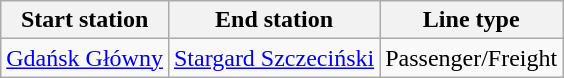<table class="wikitable">
<tr>
<th>Start station</th>
<th>End station</th>
<th>Line type</th>
</tr>
<tr>
<td><a href='#'>Gdańsk Główny</a></td>
<td><a href='#'>Stargard Szczeciński</a></td>
<td>Passenger/Freight</td>
</tr>
</table>
